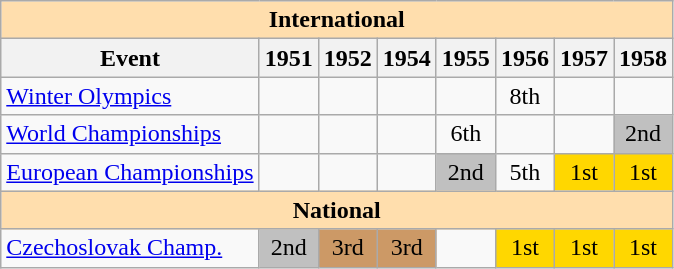<table class="wikitable" style="text-align:center">
<tr>
<th style="background-color: #ffdead; " colspan=8 align=center>International</th>
</tr>
<tr>
<th>Event</th>
<th>1951</th>
<th>1952</th>
<th>1954</th>
<th>1955</th>
<th>1956</th>
<th>1957</th>
<th>1958</th>
</tr>
<tr>
<td align=left><a href='#'>Winter Olympics</a></td>
<td></td>
<td></td>
<td></td>
<td></td>
<td>8th</td>
<td></td>
<td></td>
</tr>
<tr>
<td align=left><a href='#'>World Championships</a></td>
<td></td>
<td></td>
<td></td>
<td>6th</td>
<td></td>
<td></td>
<td bgcolor=silver>2nd</td>
</tr>
<tr>
<td align=left><a href='#'>European Championships</a></td>
<td></td>
<td></td>
<td></td>
<td bgcolor=silver>2nd</td>
<td>5th</td>
<td bgcolor=gold>1st</td>
<td bgcolor=gold>1st</td>
</tr>
<tr>
<th style="background-color: #ffdead; " colspan=8 align=center>National</th>
</tr>
<tr>
<td align=left><a href='#'>Czechoslovak Champ.</a></td>
<td bgcolor=silver>2nd</td>
<td bgcolor=cc9966>3rd</td>
<td bgcolor=cc9966>3rd</td>
<td></td>
<td bgcolor=gold>1st</td>
<td bgcolor=gold>1st</td>
<td bgcolor=gold>1st</td>
</tr>
</table>
